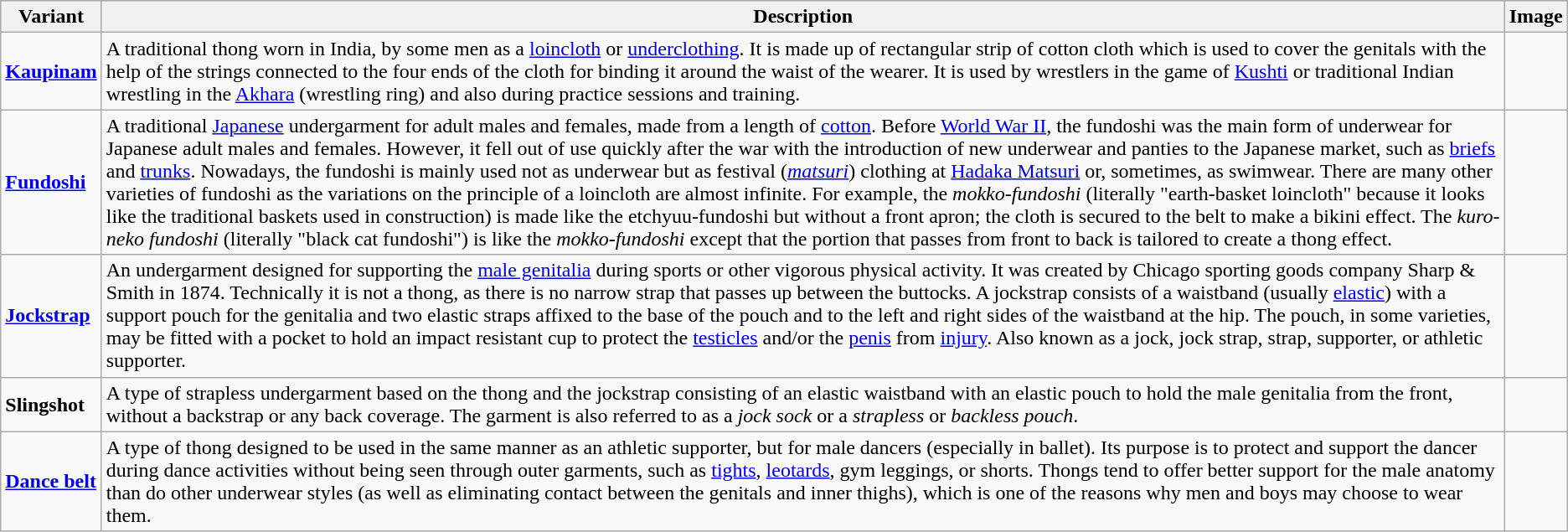<table class="wikitable">
<tr style="background:#ccc; text-align:center;">
<th>Variant</th>
<th>Description</th>
<th>Image</th>
</tr>
<tr>
<td><strong><a href='#'>Kaupinam</a></strong></td>
<td>A traditional thong worn in India, by some men as a <a href='#'>loincloth</a> or <a href='#'>underclothing</a>. It is made up of rectangular strip of cotton cloth which is used to cover the genitals with the help of the strings connected to the four ends of the cloth for binding it around the waist of the wearer. It is used by wrestlers in the game of <a href='#'>Kushti</a> or traditional Indian wrestling in the <a href='#'>Akhara</a> (wrestling ring) and also during practice sessions and training.</td>
<td></td>
</tr>
<tr>
<td><strong><a href='#'>Fundoshi</a></strong></td>
<td>A traditional <a href='#'>Japanese</a> undergarment for adult males and females, made from a length of <a href='#'>cotton</a>. Before <a href='#'>World War II</a>, the fundoshi was the main form of underwear for Japanese adult males and females. However, it fell out of use quickly after the war with the introduction of new underwear and panties to the Japanese market, such as <a href='#'>briefs</a> and <a href='#'>trunks</a>. Nowadays, the fundoshi is mainly used not as underwear but as festival (<em><a href='#'>matsuri</a></em>) clothing at <a href='#'>Hadaka Matsuri</a> or, sometimes, as swimwear. There are many other varieties of fundoshi as the variations on the principle of a loincloth are almost infinite. For example, the <em>mokko-fundoshi</em> (literally "earth-basket loincloth" because it looks like the traditional baskets used in construction) is made like the etchyuu-fundoshi but without a front apron; the cloth is secured to the belt to make a bikini effect. The <em>kuro-neko fundoshi</em> (literally "black cat fundoshi") is like the <em>mokko-fundoshi</em> except that the portion that passes from front to back is tailored to create a thong effect.</td>
<td></td>
</tr>
<tr>
<td><strong><a href='#'>Jockstrap</a></strong></td>
<td>An undergarment designed for supporting the <a href='#'>male genitalia</a> during sports or other vigorous physical activity. It was created by Chicago sporting goods company Sharp & Smith in 1874. Technically it is not a thong, as there is no narrow strap that passes up between the buttocks. A jockstrap consists of a waistband (usually <a href='#'>elastic</a>) with a support pouch for the genitalia and two elastic straps affixed to the base of the pouch and to the left and right sides of the waistband at the hip. The pouch, in some varieties, may be fitted with a pocket to hold an impact resistant cup to protect the <a href='#'>testicles</a> and/or the <a href='#'>penis</a> from <a href='#'>injury</a>. Also known as a jock, jock strap, strap, supporter, or athletic supporter.</td>
<td></td>
</tr>
<tr>
<td><strong>Slingshot</strong></td>
<td>A type of strapless undergarment based on the thong and the jockstrap consisting of an elastic waistband with an elastic pouch to hold the male genitalia from the front, without a backstrap or any back coverage. The garment is also referred to as a <em>jock sock</em> or a <em>strapless</em> or <em>backless pouch</em>.</td>
<td></td>
</tr>
<tr>
<td><strong><a href='#'>Dance belt</a></strong></td>
<td>A type of thong designed to be used in the same manner as an athletic supporter, but for male dancers (especially in ballet). Its purpose is to protect and support the dancer during dance activities without being seen through outer garments, such as <a href='#'>tights</a>, <a href='#'>leotards</a>, gym leggings, or shorts. Thongs tend to offer better support for the male anatomy than do other underwear styles (as well as eliminating contact between the genitals and inner thighs), which is one of the reasons why men and boys may choose to wear them.</td>
<td></td>
</tr>
</table>
